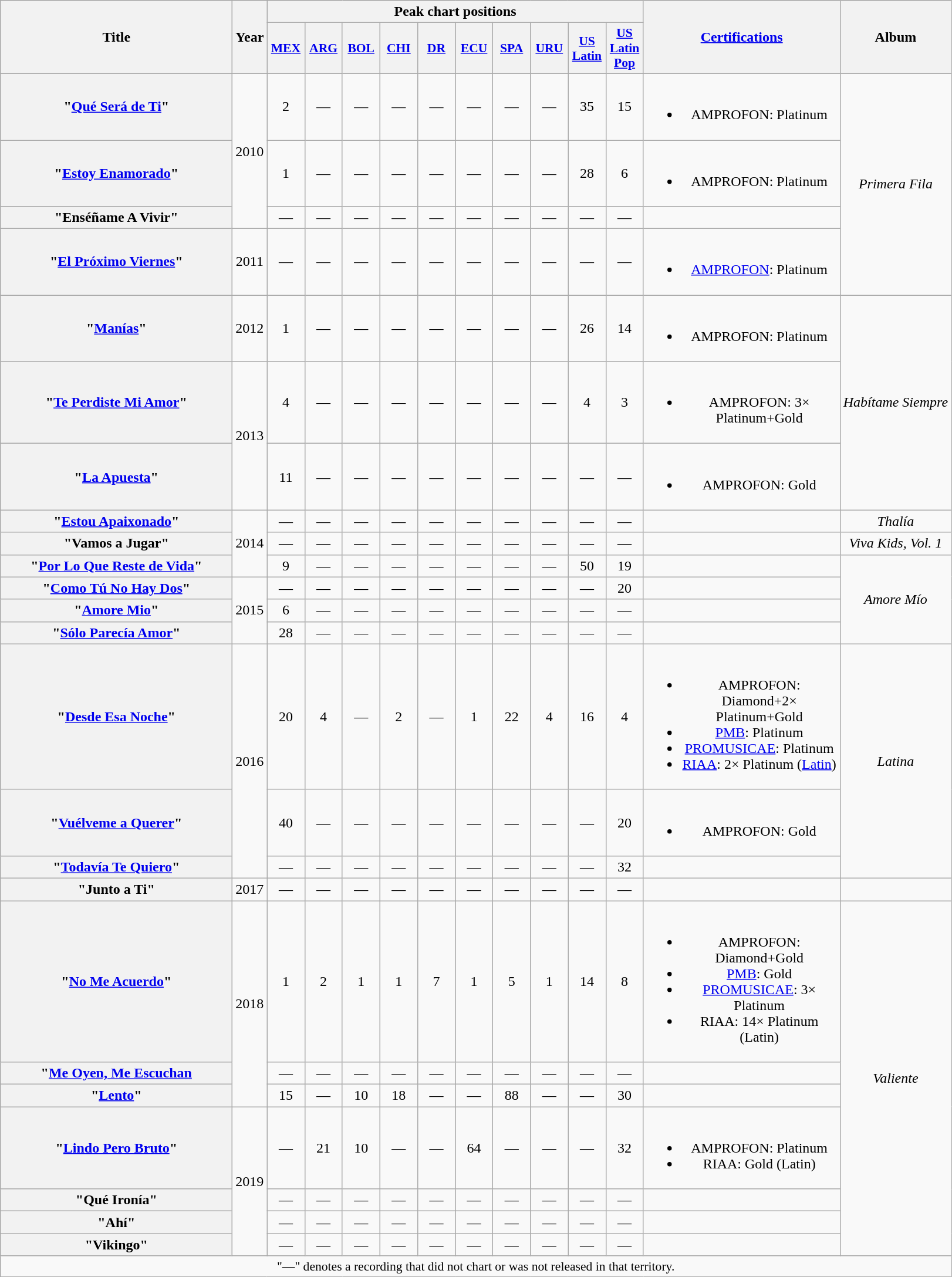<table class="wikitable plainrowheaders" style="text-align:center;">
<tr>
<th scope="col" rowspan="2" style="width:16em;">Title</th>
<th scope="col" rowspan="2" style="width:1em;">Year</th>
<th colspan="10" scope="col">Peak chart positions</th>
<th scope="col" rowspan="2" style="width:13.5em;"><a href='#'>Certifications</a></th>
<th scope="col" rowspan="2">Album</th>
</tr>
<tr>
<th scope="col" style="width:2.5em;font-size:90%;"><a href='#'>MEX</a><br></th>
<th scope="col" style="width:2.5em;font-size:90%;"><a href='#'>ARG</a><br></th>
<th scope="col" style="width:2.5em;font-size:90%;"><a href='#'>BOL</a><br></th>
<th scope="col" style="width:2.5em;font-size:90%;"><a href='#'>CHI</a><br></th>
<th scope="col" style="width:2.5em;font-size:90%;"><a href='#'>DR</a><br></th>
<th scope="col" style="width:2.5em;font-size:90%;"><a href='#'>ECU</a><br></th>
<th scope="col" style="width:2.5em;font-size:90%;"><a href='#'>SPA</a><br></th>
<th scope="col" style="width:2.5em;font-size:90%;"><a href='#'>URU</a><br></th>
<th scope="col" style="width:2.5em;font-size:90%;"><a href='#'>US<br>Latin</a><br></th>
<th scope="col" style="width:2.5em;font-size:90%;"><a href='#'>US<br>Latin<br>Pop</a><br></th>
</tr>
<tr>
<th scope="row">"<a href='#'>Qué Será de Ti</a>"</th>
<td rowspan="3">2010</td>
<td>2</td>
<td>—</td>
<td>—</td>
<td>—</td>
<td>—</td>
<td>—</td>
<td>—</td>
<td>—</td>
<td>35</td>
<td>15</td>
<td><br><ul><li>AMPROFON: Platinum</li></ul></td>
<td rowspan="4"><em>Primera Fila</em></td>
</tr>
<tr>
<th scope="row">"<a href='#'>Estoy Enamorado</a>"<br></th>
<td>1</td>
<td>—</td>
<td>—</td>
<td>—</td>
<td>—</td>
<td>—</td>
<td>—</td>
<td>—</td>
<td>28</td>
<td>6</td>
<td><br><ul><li>AMPROFON: Platinum</li></ul></td>
</tr>
<tr>
<th scope="row">"Enséñame A Vivir"</th>
<td>—</td>
<td>—</td>
<td>—</td>
<td>—</td>
<td>—</td>
<td>—</td>
<td>—</td>
<td>—</td>
<td>—</td>
<td>—</td>
<td></td>
</tr>
<tr>
<th scope="row">"<a href='#'>El Próximo Viernes</a>"</th>
<td>2011</td>
<td>—</td>
<td>—</td>
<td>—</td>
<td>—</td>
<td>—</td>
<td>—</td>
<td>—</td>
<td>—</td>
<td>—</td>
<td>—</td>
<td><br><ul><li><a href='#'>AMPROFON</a>: Platinum</li></ul></td>
</tr>
<tr>
<th scope="row">"<a href='#'>Manías</a>"</th>
<td>2012</td>
<td>1</td>
<td>—</td>
<td>—</td>
<td>—</td>
<td>—</td>
<td>—</td>
<td>—</td>
<td>—</td>
<td>26</td>
<td>14</td>
<td><br><ul><li>AMPROFON: Platinum</li></ul></td>
<td rowspan="3"><em>Habítame Siempre</em></td>
</tr>
<tr>
<th scope="row">"<a href='#'>Te Perdiste Mi Amor</a>"<br></th>
<td rowspan="2">2013</td>
<td>4</td>
<td>—</td>
<td>—</td>
<td>—</td>
<td>—</td>
<td>—</td>
<td>—</td>
<td>—</td>
<td>4</td>
<td>3</td>
<td><br><ul><li>AMPROFON: 3× Platinum+Gold</li></ul></td>
</tr>
<tr>
<th scope="row">"<a href='#'>La Apuesta</a>"<br></th>
<td>11</td>
<td>—</td>
<td>—</td>
<td>—</td>
<td>—</td>
<td>—</td>
<td>—</td>
<td>—</td>
<td>—</td>
<td>—</td>
<td><br><ul><li>AMPROFON: Gold</li></ul></td>
</tr>
<tr>
<th scope="row">"<a href='#'>Estou Apaixonado</a>"<br></th>
<td rowspan="3">2014</td>
<td>—</td>
<td>—</td>
<td>—</td>
<td>—</td>
<td>—</td>
<td>—</td>
<td>—</td>
<td>—</td>
<td>—</td>
<td>—</td>
<td></td>
<td><em>Thalía</em> </td>
</tr>
<tr>
<th scope="row">"Vamos a Jugar"</th>
<td>—</td>
<td>—</td>
<td>—</td>
<td>—</td>
<td>—</td>
<td>—</td>
<td>—</td>
<td>—</td>
<td>—</td>
<td>—</td>
<td></td>
<td><em>Viva Kids, Vol. 1</em></td>
</tr>
<tr>
<th scope="row">"<a href='#'>Por Lo Que Reste de Vida</a>"</th>
<td>9</td>
<td>—</td>
<td>—</td>
<td>—</td>
<td>—</td>
<td>—</td>
<td>—</td>
<td>—</td>
<td>50</td>
<td>19</td>
<td></td>
<td rowspan="4"><em>Amore Mío</em></td>
</tr>
<tr>
<th scope="row">"<a href='#'>Como Tú No Hay Dos</a>"<br></th>
<td rowspan="3">2015</td>
<td>—</td>
<td>—</td>
<td>—</td>
<td>—</td>
<td>—</td>
<td>—</td>
<td>—</td>
<td>—</td>
<td>—</td>
<td>20</td>
<td></td>
</tr>
<tr>
<th scope="row">"<a href='#'>Amore Mio</a>"</th>
<td>6</td>
<td>—</td>
<td>—</td>
<td>—</td>
<td>—</td>
<td>—</td>
<td>—</td>
<td>—</td>
<td>—</td>
<td>—</td>
<td></td>
</tr>
<tr>
<th scope="row">"<a href='#'>Sólo Parecía Amor</a>"</th>
<td>28</td>
<td>—</td>
<td>—</td>
<td>—</td>
<td>—</td>
<td>—</td>
<td>—</td>
<td>—</td>
<td>—</td>
<td>—</td>
<td></td>
</tr>
<tr>
<th scope="row">"<a href='#'>Desde Esa Noche</a>"<br></th>
<td rowspan="3">2016</td>
<td>20</td>
<td>4</td>
<td>—</td>
<td>2</td>
<td>—</td>
<td>1</td>
<td>22</td>
<td>4</td>
<td>16</td>
<td>4</td>
<td><br><ul><li>AMPROFON: Diamond+2× Platinum+Gold</li><li><a href='#'>PMB</a>: Platinum</li><li><a href='#'>PROMUSICAE</a>: Platinum</li><li><a href='#'>RIAA</a>: 2× Platinum <span>(<a href='#'>Latin</a>)</span></li></ul></td>
<td rowspan="3"><em>Latina</em></td>
</tr>
<tr>
<th scope="row">"<a href='#'>Vuélveme a Querer</a>"</th>
<td>40</td>
<td>—</td>
<td>—</td>
<td>—</td>
<td>—</td>
<td>—</td>
<td>—</td>
<td>—</td>
<td>—</td>
<td>20</td>
<td><br><ul><li>AMPROFON: Gold</li></ul></td>
</tr>
<tr>
<th scope="row">"<a href='#'>Todavía Te Quiero</a>"<br></th>
<td>—</td>
<td>—</td>
<td>—</td>
<td>—</td>
<td>—</td>
<td>—</td>
<td>—</td>
<td>—</td>
<td>—</td>
<td>32</td>
<td></td>
</tr>
<tr>
<th scope="row">"Junto a Ti"<br></th>
<td>2017</td>
<td>—</td>
<td>—</td>
<td>—</td>
<td>—</td>
<td>—</td>
<td>—</td>
<td>—</td>
<td>—</td>
<td>—</td>
<td>—</td>
<td></td>
<td></td>
</tr>
<tr>
<th scope="row">"<a href='#'>No Me Acuerdo</a>"<br></th>
<td rowspan="3">2018</td>
<td>1</td>
<td>2</td>
<td>1</td>
<td>1</td>
<td>7</td>
<td>1</td>
<td>5</td>
<td>1</td>
<td>14</td>
<td>8</td>
<td><br><ul><li>AMPROFON: Diamond+Gold</li><li><a href='#'>PMB</a>: Gold</li><li><a href='#'>PROMUSICAE</a>: 3× Platinum</li><li>RIAA: 14× Platinum <span>(Latin)</span></li></ul></td>
<td rowspan="7"><em>Valiente</em></td>
</tr>
<tr>
<th scope="row">"<a href='#'>Me Oyen, Me Escuchan</a></th>
<td>—</td>
<td>—</td>
<td>—</td>
<td>—</td>
<td>—</td>
<td>—</td>
<td>—</td>
<td>—</td>
<td>—</td>
<td>—</td>
<td></td>
</tr>
<tr>
<th scope="row">"<a href='#'>Lento</a>"<br></th>
<td>15</td>
<td>—</td>
<td>10</td>
<td>18</td>
<td>—</td>
<td>—</td>
<td>88</td>
<td>—</td>
<td>—</td>
<td>30</td>
<td></td>
</tr>
<tr>
<th scope="row">"<a href='#'>Lindo Pero Bruto</a>"<br></th>
<td rowspan="4">2019</td>
<td>—</td>
<td>21</td>
<td>10</td>
<td>—</td>
<td>—</td>
<td>64</td>
<td>—</td>
<td>—</td>
<td>—</td>
<td>32</td>
<td><br><ul><li>AMPROFON: Platinum</li><li>RIAA: Gold <span>(Latin)</span></li></ul></td>
</tr>
<tr>
<th scope="row">"Qué Ironía"<br></th>
<td>—</td>
<td>—</td>
<td>—</td>
<td>—</td>
<td>—</td>
<td>—</td>
<td>—</td>
<td>—</td>
<td>—</td>
<td>—</td>
<td></td>
</tr>
<tr>
<th scope="row">"Ahí"<br></th>
<td>—</td>
<td>—</td>
<td>—</td>
<td>—</td>
<td>—</td>
<td>—</td>
<td>—</td>
<td>—</td>
<td>—</td>
<td>—</td>
</tr>
<tr>
<th scope="row">"Vikingo"</th>
<td>—</td>
<td>—</td>
<td>—</td>
<td>—</td>
<td>—</td>
<td>—</td>
<td>—</td>
<td>—</td>
<td>—</td>
<td>—</td>
<td></td>
</tr>
<tr>
<td colspan="15" style="font-size:90%">"—" denotes a recording that did not chart or was not released in that territory.</td>
</tr>
</table>
